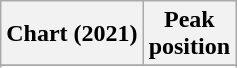<table class="wikitable sortable plainrowheaders" style="text-align:center">
<tr>
<th scope="col">Chart (2021)</th>
<th scope="col">Peak<br> position</th>
</tr>
<tr>
</tr>
<tr>
</tr>
</table>
